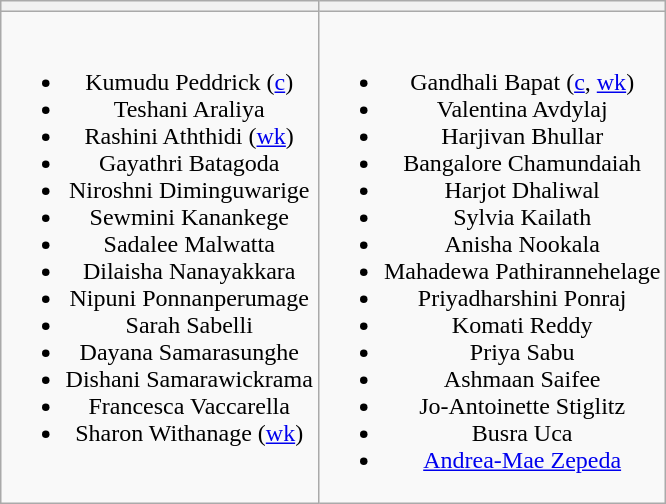<table class="wikitable" style="text-align:center; margin:auto">
<tr>
<th></th>
<th></th>
</tr>
<tr style="vertical-align:top">
<td><br><ul><li>Kumudu Peddrick (<a href='#'>c</a>)</li><li>Teshani Araliya</li><li>Rashini Aththidi (<a href='#'>wk</a>)</li><li>Gayathri Batagoda</li><li>Niroshni Diminguwarige</li><li>Sewmini Kanankege</li><li>Sadalee Malwatta</li><li>Dilaisha Nanayakkara</li><li>Nipuni Ponnanperumage</li><li>Sarah Sabelli</li><li>Dayana Samarasunghe</li><li>Dishani Samarawickrama</li><li>Francesca Vaccarella</li><li>Sharon Withanage (<a href='#'>wk</a>)</li></ul></td>
<td><br><ul><li>Gandhali Bapat (<a href='#'>c</a>, <a href='#'>wk</a>)</li><li>Valentina Avdylaj</li><li>Harjivan Bhullar</li><li>Bangalore Chamundaiah</li><li>Harjot Dhaliwal</li><li>Sylvia Kailath</li><li>Anisha Nookala</li><li>Mahadewa Pathirannehelage</li><li>Priyadharshini Ponraj</li><li>Komati Reddy</li><li>Priya Sabu</li><li>Ashmaan Saifee</li><li>Jo-Antoinette Stiglitz</li><li>Busra Uca</li><li><a href='#'>Andrea-Mae Zepeda</a></li></ul></td>
</tr>
</table>
